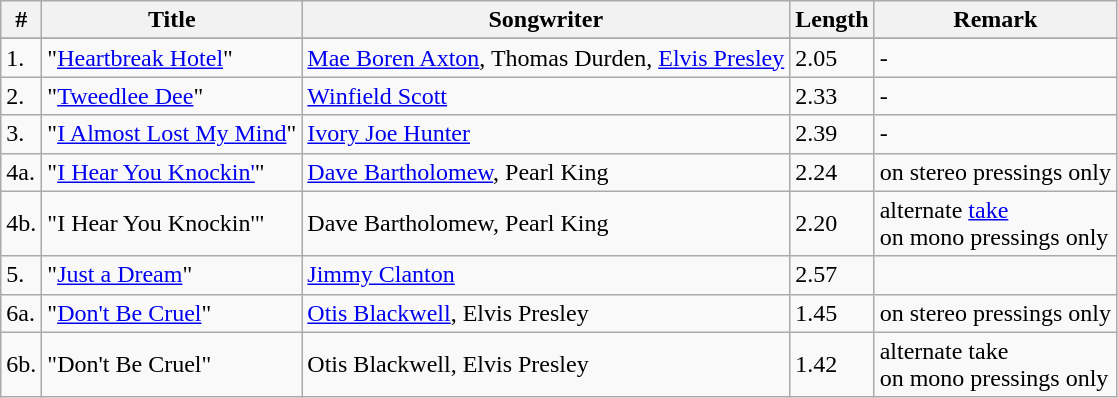<table class="wikitable">
<tr>
<th>#</th>
<th>Title</th>
<th>Songwriter</th>
<th>Length</th>
<th>Remark</th>
</tr>
<tr bgcolor="#ebf5ff">
</tr>
<tr>
<td>1.</td>
<td>"<a href='#'>Heartbreak Hotel</a>"</td>
<td><a href='#'>Mae Boren Axton</a>, Thomas Durden, <a href='#'>Elvis Presley</a></td>
<td>2.05</td>
<td>-</td>
</tr>
<tr>
<td>2.</td>
<td>"<a href='#'>Tweedlee Dee</a>"</td>
<td><a href='#'>Winfield Scott</a></td>
<td>2.33</td>
<td>-</td>
</tr>
<tr>
<td>3.</td>
<td>"<a href='#'>I Almost Lost My Mind</a>"</td>
<td><a href='#'>Ivory Joe Hunter</a></td>
<td>2.39</td>
<td>-</td>
</tr>
<tr>
<td>4a.</td>
<td>"<a href='#'>I Hear You Knockin'</a>"</td>
<td><a href='#'>Dave Bartholomew</a>, Pearl King</td>
<td>2.24</td>
<td>on stereo pressings only</td>
</tr>
<tr>
<td>4b.</td>
<td>"I Hear You Knockin'"</td>
<td>Dave Bartholomew, Pearl King</td>
<td>2.20</td>
<td>alternate <a href='#'>take</a><br>on mono pressings only</td>
</tr>
<tr>
<td>5.</td>
<td>"<a href='#'>Just a Dream</a>"</td>
<td><a href='#'>Jimmy Clanton</a></td>
<td>2.57</td>
</tr>
<tr>
<td>6a.</td>
<td>"<a href='#'>Don't Be Cruel</a>"</td>
<td><a href='#'>Otis Blackwell</a>, Elvis Presley</td>
<td>1.45</td>
<td>on stereo pressings only</td>
</tr>
<tr>
<td>6b.</td>
<td>"Don't Be Cruel"</td>
<td>Otis Blackwell, Elvis Presley</td>
<td>1.42</td>
<td>alternate take<br>on mono pressings only</td>
</tr>
</table>
